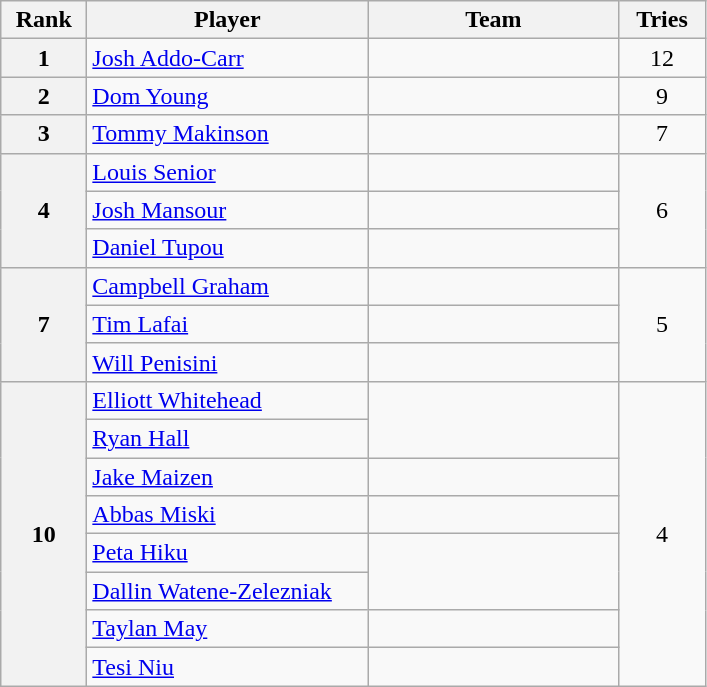<table class="wikitable" style="text-align:center">
<tr>
<th style="width:50px">Rank</th>
<th style="width:180px">Player</th>
<th style="width:160px">Team</th>
<th style="width:50px">Tries</th>
</tr>
<tr>
<th>1</th>
<td align="left"><a href='#'>Josh Addo-Carr</a></td>
<td align="left"></td>
<td>12</td>
</tr>
<tr>
<th>2</th>
<td align="left"><a href='#'>Dom Young</a></td>
<td align="left"></td>
<td>9</td>
</tr>
<tr>
<th>3</th>
<td align="left"><a href='#'>Tommy Makinson</a></td>
<td align="left"></td>
<td>7</td>
</tr>
<tr>
<th rowspan=3>4</th>
<td align="left"><a href='#'>Louis Senior</a></td>
<td align="left"></td>
<td rowspan=3>6</td>
</tr>
<tr>
<td align="left"><a href='#'>Josh Mansour</a></td>
<td align="left"></td>
</tr>
<tr>
<td align="left"><a href='#'>Daniel Tupou</a></td>
<td align="left"></td>
</tr>
<tr>
<th rowspan=3>7</th>
<td align="left"><a href='#'>Campbell Graham</a></td>
<td align="left"></td>
<td rowspan=3>5</td>
</tr>
<tr>
<td align="left"><a href='#'>Tim Lafai</a></td>
<td align="left"></td>
</tr>
<tr>
<td align="left"><a href='#'>Will Penisini</a></td>
<td align="left"></td>
</tr>
<tr>
<th rowspan=8>10</th>
<td align="left"><a href='#'>Elliott Whitehead</a></td>
<td rowspan=2 align="left"></td>
<td rowspan=8>4</td>
</tr>
<tr>
<td align="left"><a href='#'>Ryan Hall</a></td>
</tr>
<tr>
<td align="left"><a href='#'>Jake Maizen</a></td>
<td align="left"></td>
</tr>
<tr>
<td align="left"><a href='#'>Abbas Miski</a></td>
<td align="left"></td>
</tr>
<tr>
<td align="left"><a href='#'>Peta Hiku</a></td>
<td rowspan=2 align="left"></td>
</tr>
<tr>
<td align="left"><a href='#'>Dallin Watene-Zelezniak</a></td>
</tr>
<tr>
<td align="left"><a href='#'>Taylan May</a></td>
<td align="left"></td>
</tr>
<tr>
<td align="left"><a href='#'>Tesi Niu</a></td>
<td align="left"></td>
</tr>
</table>
